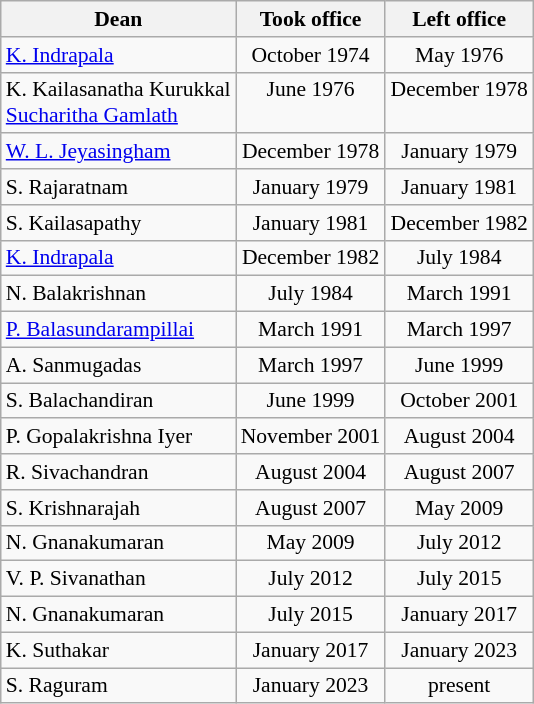<table class="wikitable floatright" border="1" style="text-align:center; font-size:90%">
<tr>
<th>Dean</th>
<th>Took office</th>
<th>Left office</th>
</tr>
<tr>
<td align=left><a href='#'>K. Indrapala</a></td>
<td>October 1974</td>
<td>May 1976</td>
</tr>
<tr valign=top>
<td align=left>K. Kailasanatha Kurukkal<br><a href='#'>Sucharitha Gamlath</a></td>
<td>June 1976</td>
<td>December 1978</td>
</tr>
<tr>
<td align=left><a href='#'>W. L. Jeyasingham</a></td>
<td>December 1978</td>
<td>January 1979</td>
</tr>
<tr>
<td align=left>S. Rajaratnam</td>
<td>January 1979</td>
<td>January 1981</td>
</tr>
<tr>
<td align=left>S. Kailasapathy</td>
<td>January 1981</td>
<td>December 1982</td>
</tr>
<tr>
<td align=left><a href='#'>K. Indrapala</a></td>
<td>December 1982</td>
<td>July 1984</td>
</tr>
<tr>
<td align=left>N. Balakrishnan</td>
<td>July 1984</td>
<td>March 1991</td>
</tr>
<tr>
<td align=left><a href='#'>P. Balasundarampillai</a></td>
<td>March 1991</td>
<td>March 1997</td>
</tr>
<tr>
<td align=left>A. Sanmugadas</td>
<td>March 1997</td>
<td>June 1999</td>
</tr>
<tr>
<td align=left>S. Balachandiran</td>
<td>June 1999</td>
<td>October 2001</td>
</tr>
<tr>
<td align=left>P. Gopalakrishna Iyer</td>
<td>November 2001</td>
<td>August 2004</td>
</tr>
<tr>
<td align=left>R. Sivachandran</td>
<td>August 2004</td>
<td>August 2007</td>
</tr>
<tr>
<td align=left>S. Krishnarajah</td>
<td>August 2007</td>
<td>May 2009</td>
</tr>
<tr>
<td align=left>N. Gnanakumaran</td>
<td>May 2009</td>
<td>July 2012</td>
</tr>
<tr>
<td align=left>V. P. Sivanathan</td>
<td>July 2012</td>
<td>July 2015</td>
</tr>
<tr>
<td align=left>N. Gnanakumaran</td>
<td>July 2015</td>
<td>January 2017</td>
</tr>
<tr>
<td align=left>K. Suthakar</td>
<td>January 2017</td>
<td>January 2023</td>
</tr>
<tr>
<td align=left>S. Raguram</td>
<td>January 2023</td>
<td>present</td>
</tr>
</table>
